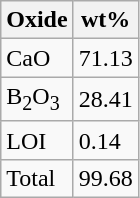<table class="wikitable">
<tr>
<th>Oxide</th>
<th>wt%</th>
</tr>
<tr>
<td>CaO</td>
<td>71.13</td>
</tr>
<tr>
<td>B<sub>2</sub>O<sub>3</sub></td>
<td>28.41</td>
</tr>
<tr>
<td>LOI</td>
<td>0.14</td>
</tr>
<tr>
<td>Total</td>
<td>99.68</td>
</tr>
</table>
